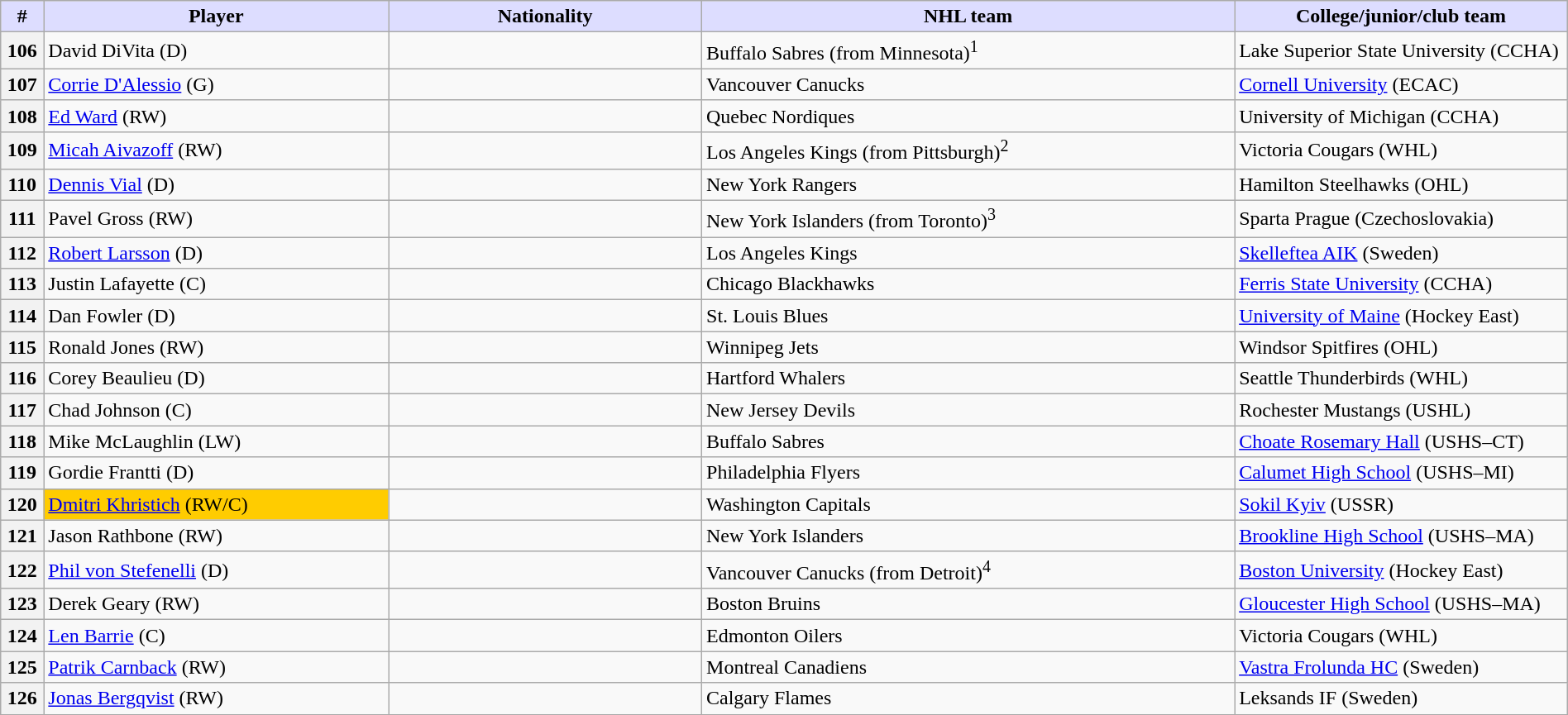<table class="wikitable" style="width: 100%">
<tr>
<th style="background:#ddf; width:2.75%;">#</th>
<th style="background:#ddf; width:22.0%;">Player</th>
<th style="background:#ddf; width:20.0%;">Nationality</th>
<th style="background:#ddf; width:34.0%;">NHL team</th>
<th style="background:#ddf; width:100.0%;">College/junior/club team</th>
</tr>
<tr>
<th>106</th>
<td>David DiVita (D)</td>
<td></td>
<td>Buffalo Sabres (from Minnesota)<sup>1</sup></td>
<td>Lake Superior State University (CCHA)</td>
</tr>
<tr>
<th>107</th>
<td><a href='#'>Corrie D'Alessio</a> (G)</td>
<td></td>
<td>Vancouver Canucks</td>
<td><a href='#'>Cornell University</a> (ECAC)</td>
</tr>
<tr>
<th>108</th>
<td><a href='#'>Ed Ward</a> (RW)</td>
<td></td>
<td>Quebec Nordiques</td>
<td>University of Michigan (CCHA)</td>
</tr>
<tr>
<th>109</th>
<td><a href='#'>Micah Aivazoff</a> (RW)</td>
<td></td>
<td>Los Angeles Kings (from Pittsburgh)<sup>2</sup></td>
<td>Victoria Cougars (WHL)</td>
</tr>
<tr>
<th>110</th>
<td><a href='#'>Dennis Vial</a> (D)</td>
<td></td>
<td>New York Rangers</td>
<td>Hamilton Steelhawks (OHL)</td>
</tr>
<tr>
<th>111</th>
<td>Pavel Gross (RW)</td>
<td></td>
<td>New York Islanders (from Toronto)<sup>3</sup></td>
<td>Sparta Prague (Czechoslovakia)</td>
</tr>
<tr>
<th>112</th>
<td><a href='#'>Robert Larsson</a> (D)</td>
<td></td>
<td>Los Angeles Kings</td>
<td><a href='#'>Skelleftea AIK</a> (Sweden)</td>
</tr>
<tr>
<th>113</th>
<td>Justin Lafayette (C)</td>
<td></td>
<td>Chicago Blackhawks</td>
<td><a href='#'>Ferris State University</a> (CCHA)</td>
</tr>
<tr>
<th>114</th>
<td>Dan Fowler (D)</td>
<td></td>
<td>St. Louis Blues</td>
<td><a href='#'>University of Maine</a> (Hockey East)</td>
</tr>
<tr>
<th>115</th>
<td>Ronald Jones (RW)</td>
<td></td>
<td>Winnipeg Jets</td>
<td>Windsor Spitfires (OHL)</td>
</tr>
<tr>
<th>116</th>
<td>Corey Beaulieu (D)</td>
<td></td>
<td>Hartford Whalers</td>
<td>Seattle Thunderbirds (WHL)</td>
</tr>
<tr>
<th>117</th>
<td>Chad Johnson (C)</td>
<td></td>
<td>New Jersey Devils</td>
<td>Rochester Mustangs (USHL)</td>
</tr>
<tr>
<th>118</th>
<td>Mike McLaughlin (LW)</td>
<td></td>
<td>Buffalo Sabres</td>
<td><a href='#'>Choate Rosemary Hall</a> (USHS–CT)</td>
</tr>
<tr>
<th>119</th>
<td>Gordie Frantti (D)</td>
<td></td>
<td>Philadelphia Flyers</td>
<td><a href='#'>Calumet High School</a> (USHS–MI)</td>
</tr>
<tr>
<th>120</th>
<td bgcolor="#FFCC00"><a href='#'>Dmitri Khristich</a> (RW/C)</td>
<td></td>
<td>Washington Capitals</td>
<td><a href='#'>Sokil Kyiv</a> (USSR)</td>
</tr>
<tr>
<th>121</th>
<td>Jason Rathbone (RW)</td>
<td></td>
<td>New York Islanders</td>
<td><a href='#'>Brookline High School</a> (USHS–MA)</td>
</tr>
<tr>
<th>122</th>
<td><a href='#'>Phil von Stefenelli</a> (D)</td>
<td></td>
<td>Vancouver Canucks (from Detroit)<sup>4</sup></td>
<td><a href='#'>Boston University</a> (Hockey East)</td>
</tr>
<tr>
<th>123</th>
<td>Derek Geary (RW)</td>
<td></td>
<td>Boston Bruins</td>
<td><a href='#'>Gloucester High School</a> (USHS–MA)</td>
</tr>
<tr>
<th>124</th>
<td><a href='#'>Len Barrie</a> (C)</td>
<td></td>
<td>Edmonton Oilers</td>
<td>Victoria Cougars (WHL)</td>
</tr>
<tr>
<th>125</th>
<td><a href='#'>Patrik Carnback</a> (RW)</td>
<td></td>
<td>Montreal Canadiens</td>
<td><a href='#'>Vastra Frolunda HC</a> (Sweden)</td>
</tr>
<tr>
<th>126</th>
<td><a href='#'>Jonas Bergqvist</a> (RW)</td>
<td></td>
<td>Calgary Flames</td>
<td>Leksands IF (Sweden)</td>
</tr>
</table>
